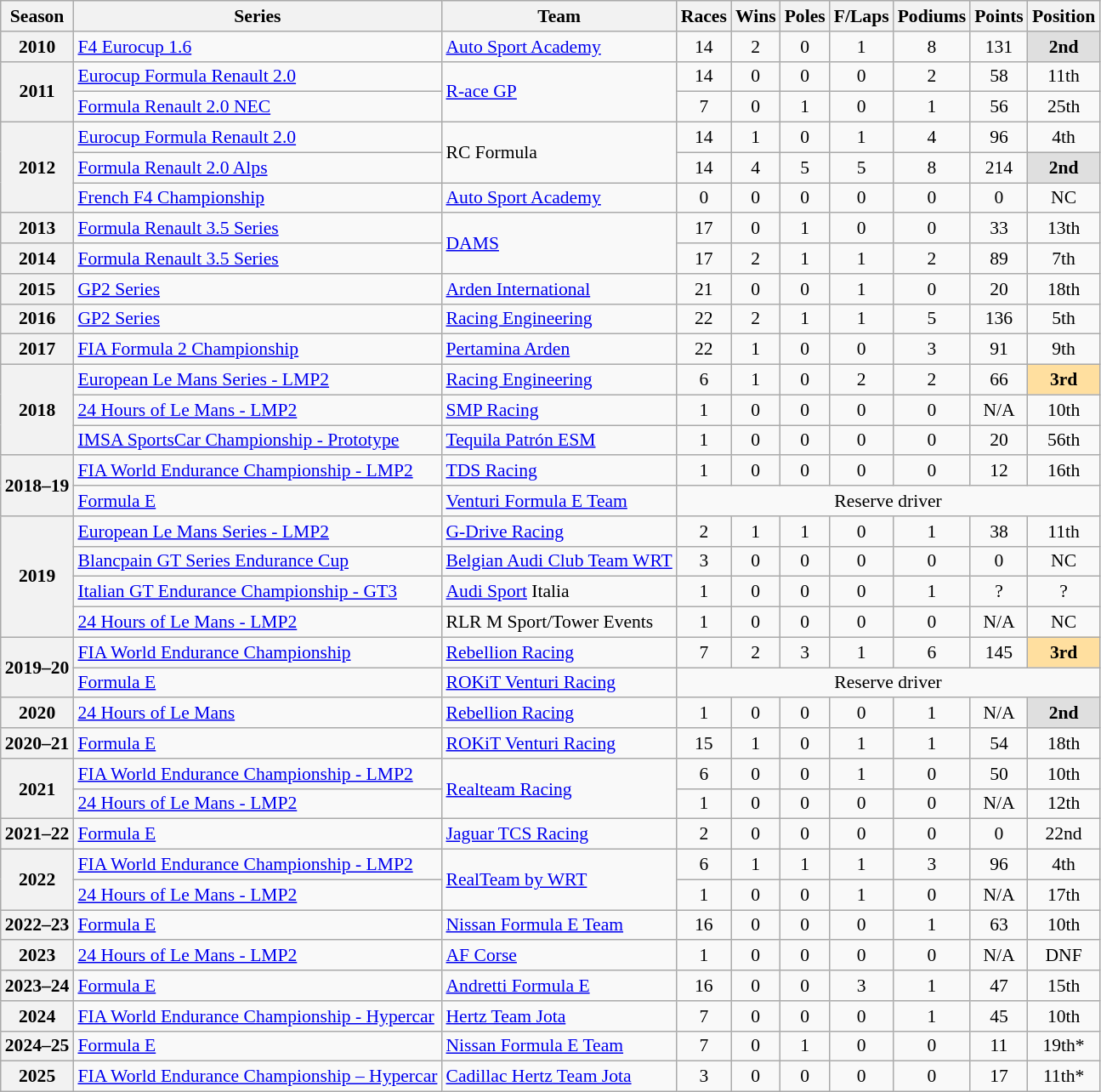<table class="wikitable" style="font-size: 90%; text-align:center">
<tr>
<th>Season</th>
<th>Series</th>
<th>Team</th>
<th>Races</th>
<th>Wins</th>
<th>Poles</th>
<th>F/Laps</th>
<th>Podiums</th>
<th>Points</th>
<th>Position</th>
</tr>
<tr>
<th>2010</th>
<td align=left><a href='#'>F4 Eurocup 1.6</a></td>
<td align=left><a href='#'>Auto Sport Academy</a></td>
<td>14</td>
<td>2</td>
<td>0</td>
<td>1</td>
<td>8</td>
<td>131</td>
<td style="background:#DFDFDF;"><strong>2nd</strong></td>
</tr>
<tr>
<th rowspan=2>2011</th>
<td align=left><a href='#'>Eurocup Formula Renault 2.0</a></td>
<td rowspan=2 align=left><a href='#'>R-ace GP</a></td>
<td>14</td>
<td>0</td>
<td>0</td>
<td>0</td>
<td>2</td>
<td>58</td>
<td>11th</td>
</tr>
<tr>
<td align=left><a href='#'>Formula Renault 2.0 NEC</a></td>
<td>7</td>
<td>0</td>
<td>1</td>
<td>0</td>
<td>1</td>
<td>56</td>
<td>25th</td>
</tr>
<tr>
<th rowspan=3>2012</th>
<td align=left><a href='#'>Eurocup Formula Renault 2.0</a></td>
<td rowspan=2 align=left>RC Formula</td>
<td>14</td>
<td>1</td>
<td>0</td>
<td>1</td>
<td>4</td>
<td>96</td>
<td>4th</td>
</tr>
<tr>
<td align=left><a href='#'>Formula Renault 2.0 Alps</a></td>
<td>14</td>
<td>4</td>
<td>5</td>
<td>5</td>
<td>8</td>
<td>214</td>
<td style="background:#DFDFDF;"><strong>2nd</strong></td>
</tr>
<tr>
<td align=left><a href='#'>French F4 Championship</a></td>
<td align=left><a href='#'>Auto Sport Academy</a></td>
<td>0</td>
<td>0</td>
<td>0</td>
<td>0</td>
<td>0</td>
<td>0</td>
<td>NC</td>
</tr>
<tr>
<th>2013</th>
<td align=left><a href='#'>Formula Renault 3.5 Series</a></td>
<td rowspan=2 align=left><a href='#'>DAMS</a></td>
<td>17</td>
<td>0</td>
<td>1</td>
<td>0</td>
<td>0</td>
<td>33</td>
<td>13th</td>
</tr>
<tr>
<th>2014</th>
<td align=left><a href='#'>Formula Renault 3.5 Series</a></td>
<td>17</td>
<td>2</td>
<td>1</td>
<td>1</td>
<td>2</td>
<td>89</td>
<td>7th</td>
</tr>
<tr>
<th>2015</th>
<td align=left><a href='#'>GP2 Series</a></td>
<td align=left><a href='#'>Arden International</a></td>
<td>21</td>
<td>0</td>
<td>0</td>
<td>1</td>
<td>0</td>
<td>20</td>
<td>18th</td>
</tr>
<tr>
<th>2016</th>
<td align=left><a href='#'>GP2 Series</a></td>
<td align=left><a href='#'>Racing Engineering</a></td>
<td>22</td>
<td>2</td>
<td>1</td>
<td>1</td>
<td>5</td>
<td>136</td>
<td>5th</td>
</tr>
<tr>
<th>2017</th>
<td align=left><a href='#'>FIA Formula 2 Championship</a></td>
<td align=left><a href='#'>Pertamina Arden</a></td>
<td>22</td>
<td>1</td>
<td>0</td>
<td>0</td>
<td>3</td>
<td>91</td>
<td>9th</td>
</tr>
<tr>
<th rowspan=3>2018</th>
<td align=left><a href='#'>European Le Mans Series - LMP2</a></td>
<td align=left><a href='#'>Racing Engineering</a></td>
<td>6</td>
<td>1</td>
<td>0</td>
<td>2</td>
<td>2</td>
<td>66</td>
<td style="background:#FFDF9F;"><strong>3rd</strong></td>
</tr>
<tr>
<td align=left><a href='#'>24 Hours of Le Mans - LMP2</a></td>
<td align=left><a href='#'>SMP Racing</a></td>
<td>1</td>
<td>0</td>
<td>0</td>
<td>0</td>
<td>0</td>
<td>N/A</td>
<td>10th</td>
</tr>
<tr>
<td align=left><a href='#'>IMSA SportsCar Championship - Prototype</a></td>
<td align=left><a href='#'>Tequila Patrón ESM</a></td>
<td>1</td>
<td>0</td>
<td>0</td>
<td>0</td>
<td>0</td>
<td>20</td>
<td>56th</td>
</tr>
<tr>
<th rowspan=2>2018–19</th>
<td align=left><a href='#'>FIA World Endurance Championship - LMP2</a></td>
<td align=left><a href='#'>TDS Racing</a></td>
<td>1</td>
<td>0</td>
<td>0</td>
<td>0</td>
<td>0</td>
<td>12</td>
<td>16th</td>
</tr>
<tr>
<td align=left><a href='#'>Formula E</a></td>
<td align=left><a href='#'>Venturi Formula E Team</a></td>
<td colspan="7">Reserve driver</td>
</tr>
<tr>
<th rowspan="4">2019</th>
<td align=left><a href='#'>European Le Mans Series - LMP2</a></td>
<td align=left><a href='#'>G-Drive Racing</a></td>
<td>2</td>
<td>1</td>
<td>1</td>
<td>0</td>
<td>1</td>
<td>38</td>
<td>11th</td>
</tr>
<tr>
<td align=left><a href='#'>Blancpain GT Series Endurance Cup</a></td>
<td align=left nowrap><a href='#'>Belgian Audi Club Team WRT</a></td>
<td>3</td>
<td>0</td>
<td>0</td>
<td>0</td>
<td>0</td>
<td>0</td>
<td>NC</td>
</tr>
<tr>
<td align=left><a href='#'>Italian GT Endurance Championship - GT3</a></td>
<td align=left><a href='#'>Audi Sport</a> Italia</td>
<td>1</td>
<td>0</td>
<td>0</td>
<td>0</td>
<td>1</td>
<td>?</td>
<td>?</td>
</tr>
<tr>
<td align=left><a href='#'>24 Hours of Le Mans - LMP2</a></td>
<td align=left>RLR M Sport/Tower Events</td>
<td>1</td>
<td>0</td>
<td>0</td>
<td>0</td>
<td>0</td>
<td>N/A</td>
<td>NC</td>
</tr>
<tr>
<th rowspan=2>2019–20</th>
<td align=left><a href='#'>FIA World Endurance Championship</a></td>
<td align=left><a href='#'>Rebellion Racing</a></td>
<td>7</td>
<td>2</td>
<td>3</td>
<td>1</td>
<td>6</td>
<td>145</td>
<td style="background:#FFDF9F;"><strong>3rd</strong></td>
</tr>
<tr>
<td align=left><a href='#'>Formula E</a></td>
<td align=left><a href='#'>ROKiT Venturi Racing</a></td>
<td colspan="7">Reserve driver</td>
</tr>
<tr>
<th>2020</th>
<td align=left><a href='#'>24 Hours of Le Mans</a></td>
<td align=left><a href='#'>Rebellion Racing</a></td>
<td>1</td>
<td>0</td>
<td>0</td>
<td>0</td>
<td>1</td>
<td>N/A</td>
<td style="background:#DFDFDF;"><strong>2nd</strong></td>
</tr>
<tr>
<th>2020–21</th>
<td align=left><a href='#'>Formula E</a></td>
<td align=left><a href='#'>ROKiT Venturi Racing</a></td>
<td>15</td>
<td>1</td>
<td>0</td>
<td>1</td>
<td>1</td>
<td>54</td>
<td>18th</td>
</tr>
<tr>
<th rowspan=2>2021</th>
<td align=left><a href='#'>FIA World Endurance Championship - LMP2</a></td>
<td align=left rowspan=2><a href='#'>Realteam Racing</a></td>
<td>6</td>
<td>0</td>
<td>0</td>
<td>1</td>
<td>0</td>
<td>50</td>
<td>10th</td>
</tr>
<tr>
<td align=left><a href='#'>24 Hours of Le Mans - LMP2</a></td>
<td>1</td>
<td>0</td>
<td>0</td>
<td>0</td>
<td>0</td>
<td>N/A</td>
<td>12th</td>
</tr>
<tr>
<th>2021–22</th>
<td align=left><a href='#'>Formula E</a></td>
<td align=left><a href='#'>Jaguar TCS Racing</a></td>
<td>2</td>
<td>0</td>
<td>0</td>
<td>0</td>
<td>0</td>
<td>0</td>
<td>22nd</td>
</tr>
<tr>
<th rowspan="2">2022</th>
<td align=left><a href='#'>FIA World Endurance Championship - LMP2</a></td>
<td rowspan="2" align="left"><a href='#'>RealTeam by WRT</a></td>
<td>6</td>
<td>1</td>
<td>1</td>
<td>1</td>
<td>3</td>
<td>96</td>
<td>4th</td>
</tr>
<tr>
<td align=left><a href='#'>24 Hours of Le Mans - LMP2</a></td>
<td>1</td>
<td>0</td>
<td>0</td>
<td>1</td>
<td>0</td>
<td>N/A</td>
<td>17th</td>
</tr>
<tr>
<th>2022–23</th>
<td align=left><a href='#'>Formula E</a></td>
<td align=left><a href='#'>Nissan Formula E Team</a></td>
<td>16</td>
<td>0</td>
<td>0</td>
<td>0</td>
<td>1</td>
<td>63</td>
<td>10th</td>
</tr>
<tr>
<th>2023</th>
<td align=left><a href='#'>24 Hours of Le Mans - LMP2</a></td>
<td align=left><a href='#'>AF Corse</a></td>
<td>1</td>
<td>0</td>
<td>0</td>
<td>0</td>
<td>0</td>
<td>N/A</td>
<td>DNF</td>
</tr>
<tr>
<th>2023–24</th>
<td align=left><a href='#'>Formula E</a></td>
<td align=left><a href='#'>Andretti Formula E</a></td>
<td>16</td>
<td>0</td>
<td>0</td>
<td>3</td>
<td>1</td>
<td>47</td>
<td>15th</td>
</tr>
<tr>
<th>2024</th>
<td align=left nowrap><a href='#'>FIA World Endurance Championship - Hypercar</a></td>
<td align=left><a href='#'>Hertz Team Jota</a></td>
<td>7</td>
<td>0</td>
<td>0</td>
<td>0</td>
<td>1</td>
<td>45</td>
<td>10th</td>
</tr>
<tr>
<th nowrap>2024–25</th>
<td align=left><a href='#'>Formula E</a></td>
<td align=left><a href='#'>Nissan Formula E Team</a></td>
<td>7</td>
<td>0</td>
<td>1</td>
<td>0</td>
<td>0</td>
<td>11</td>
<td>19th*</td>
</tr>
<tr>
<th>2025</th>
<td align=left><a href='#'>FIA World Endurance Championship – Hypercar</a></td>
<td align=left><a href='#'>Cadillac Hertz Team Jota</a></td>
<td>3</td>
<td>0</td>
<td>0</td>
<td>0</td>
<td>0</td>
<td>17</td>
<td>11th*</td>
</tr>
</table>
